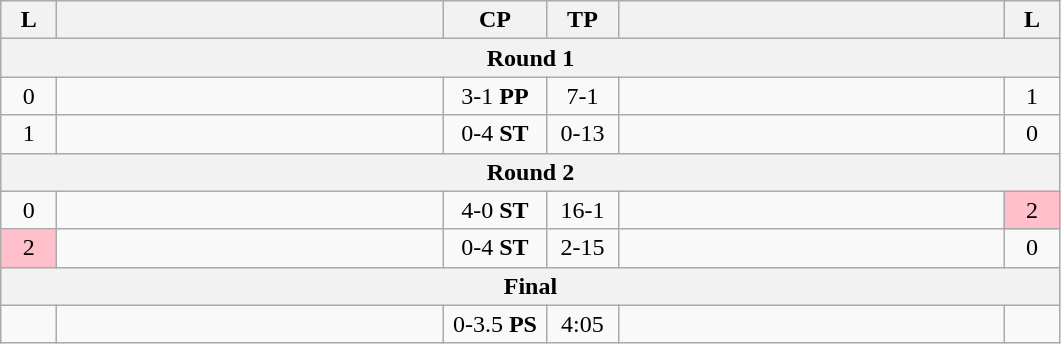<table class="wikitable" style="text-align: center;" |>
<tr>
<th width="30">L</th>
<th width="250"></th>
<th width="62">CP</th>
<th width="40">TP</th>
<th width="250"></th>
<th width="30">L</th>
</tr>
<tr>
<th colspan="7">Round 1</th>
</tr>
<tr>
<td>0</td>
<td style="text-align:left;"><strong></strong></td>
<td>3-1 <strong>PP</strong></td>
<td>7-1</td>
<td style="text-align:left;"></td>
<td>1</td>
</tr>
<tr>
<td>1</td>
<td style="text-align:left;"></td>
<td>0-4 <strong>ST</strong></td>
<td>0-13</td>
<td style="text-align:left;"><strong></strong></td>
<td>0</td>
</tr>
<tr>
<th colspan="7">Round 2</th>
</tr>
<tr>
<td>0</td>
<td style="text-align:left;"><strong></strong></td>
<td>4-0 <strong>ST</strong></td>
<td>16-1</td>
<td style="text-align:left;"></td>
<td bgcolor=pink>2</td>
</tr>
<tr>
<td bgcolor=pink>2</td>
<td style="text-align:left;"></td>
<td>0-4 <strong>ST</strong></td>
<td>2-15</td>
<td style="text-align:left;"><strong></strong></td>
<td>0</td>
</tr>
<tr>
<th colspan="7">Final</th>
</tr>
<tr>
<td></td>
<td style="text-align:left;"></td>
<td>0-3.5 <strong>PS</strong></td>
<td>4:05</td>
<td style="text-align:left;"><strong></strong></td>
<td></td>
</tr>
</table>
